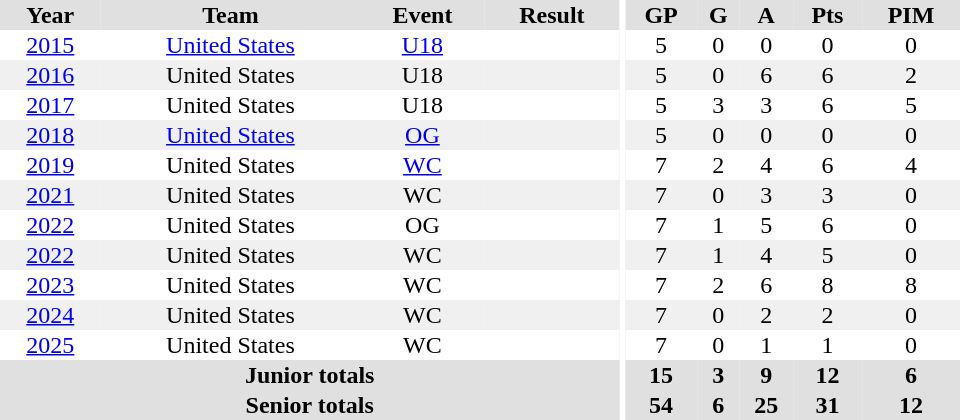<table border="0" cellpadding="1" cellspacing="0" ID="Table3" style="text-align:center; width:40em">
<tr ALIGN="center" bgcolor="#e0e0e0">
<th>Year</th>
<th>Team</th>
<th>Event</th>
<th>Result</th>
<th rowspan="99" bgcolor="#ffffff"></th>
<th>GP</th>
<th>G</th>
<th>A</th>
<th>Pts</th>
<th>PIM</th>
</tr>
<tr>
<td><a href='#'>2015</a></td>
<td><a href='#'>United States</a></td>
<td><a href='#'>U18</a></td>
<td></td>
<td>5</td>
<td>0</td>
<td>0</td>
<td>0</td>
<td>0</td>
</tr>
<tr bgcolor="f0f0f0">
<td><a href='#'>2016</a></td>
<td>United States</td>
<td>U18</td>
<td></td>
<td>5</td>
<td>0</td>
<td>6</td>
<td>6</td>
<td>2</td>
</tr>
<tr>
<td><a href='#'>2017</a></td>
<td>United States</td>
<td>U18</td>
<td></td>
<td>5</td>
<td>3</td>
<td>3</td>
<td>6</td>
<td>5</td>
</tr>
<tr bgcolor="f0f0f0">
<td><a href='#'>2018</a></td>
<td><a href='#'>United States</a></td>
<td><a href='#'>OG</a></td>
<td></td>
<td>5</td>
<td>0</td>
<td>0</td>
<td>0</td>
<td>0</td>
</tr>
<tr>
<td><a href='#'>2019</a></td>
<td>United States</td>
<td><a href='#'>WC</a></td>
<td></td>
<td>7</td>
<td>2</td>
<td>4</td>
<td>6</td>
<td>4</td>
</tr>
<tr bgcolor="f0f0f0">
<td><a href='#'>2021</a></td>
<td>United States</td>
<td>WC</td>
<td></td>
<td>7</td>
<td>0</td>
<td>3</td>
<td>3</td>
<td>0</td>
</tr>
<tr>
<td><a href='#'>2022</a></td>
<td>United States</td>
<td>OG</td>
<td></td>
<td>7</td>
<td>1</td>
<td>5</td>
<td>6</td>
<td>0</td>
</tr>
<tr bgcolor="f0f0f0">
<td><a href='#'>2022</a></td>
<td>United States</td>
<td>WC</td>
<td></td>
<td>7</td>
<td>1</td>
<td>4</td>
<td>5</td>
<td>0</td>
</tr>
<tr>
<td><a href='#'>2023</a></td>
<td>United States</td>
<td>WC</td>
<td></td>
<td>7</td>
<td>2</td>
<td>6</td>
<td>8</td>
<td>8</td>
</tr>
<tr bgcolor="#f0f0f0">
<td><a href='#'>2024</a></td>
<td>United States</td>
<td>WC</td>
<td></td>
<td>7</td>
<td>0</td>
<td>2</td>
<td>2</td>
<td>0</td>
</tr>
<tr>
<td><a href='#'>2025</a></td>
<td>United States</td>
<td>WC</td>
<td></td>
<td>7</td>
<td>0</td>
<td>1</td>
<td>1</td>
<td>0</td>
</tr>
<tr bgcolor="#e0e0e0">
<th colspan="4">Junior totals</th>
<th>15</th>
<th>3</th>
<th>9</th>
<th>12</th>
<th>6</th>
</tr>
<tr bgcolor="#e0e0e0">
<th colspan="4">Senior totals</th>
<th>54</th>
<th>6</th>
<th>25</th>
<th>31</th>
<th>12</th>
</tr>
</table>
